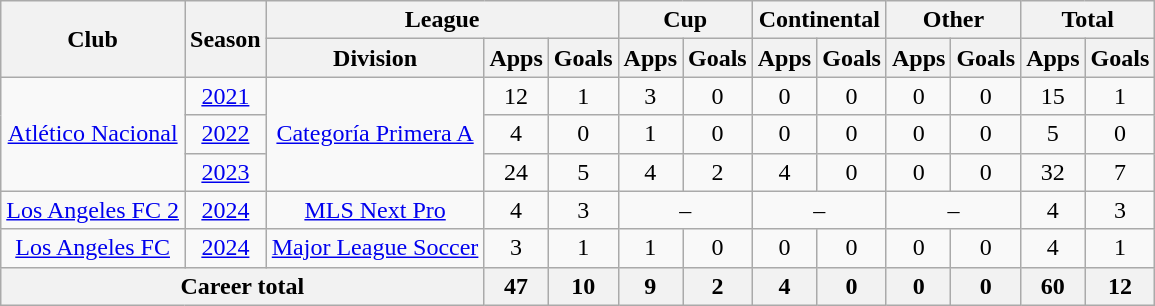<table class=wikitable style=text-align:center>
<tr>
<th rowspan="2">Club</th>
<th rowspan="2">Season</th>
<th colspan="3">League</th>
<th colspan="2">Cup</th>
<th colspan="2">Continental</th>
<th colspan="2">Other</th>
<th colspan="2">Total</th>
</tr>
<tr>
<th>Division</th>
<th>Apps</th>
<th>Goals</th>
<th>Apps</th>
<th>Goals</th>
<th>Apps</th>
<th>Goals</th>
<th>Apps</th>
<th>Goals</th>
<th>Apps</th>
<th>Goals</th>
</tr>
<tr>
<td rowspan="3"><a href='#'>Atlético Nacional</a></td>
<td><a href='#'>2021</a></td>
<td rowspan="3"><a href='#'>Categoría Primera A</a></td>
<td>12</td>
<td>1</td>
<td>3</td>
<td>0</td>
<td>0</td>
<td>0</td>
<td>0</td>
<td>0</td>
<td>15</td>
<td>1</td>
</tr>
<tr>
<td><a href='#'>2022</a></td>
<td>4</td>
<td>0</td>
<td>1</td>
<td>0</td>
<td>0</td>
<td>0</td>
<td>0</td>
<td>0</td>
<td>5</td>
<td>0</td>
</tr>
<tr>
<td><a href='#'>2023</a></td>
<td>24</td>
<td>5</td>
<td>4</td>
<td>2</td>
<td>4</td>
<td>0</td>
<td>0</td>
<td>0</td>
<td>32</td>
<td>7</td>
</tr>
<tr>
<td><a href='#'>Los Angeles FC 2</a></td>
<td><a href='#'>2024</a></td>
<td><a href='#'>MLS Next Pro</a></td>
<td>4</td>
<td>3</td>
<td colspan="2">–</td>
<td colspan="2">–</td>
<td colspan="2">–</td>
<td>4</td>
<td>3</td>
</tr>
<tr>
<td><a href='#'>Los Angeles FC</a></td>
<td><a href='#'>2024</a></td>
<td><a href='#'>Major League Soccer</a></td>
<td>3</td>
<td>1</td>
<td>1</td>
<td>0</td>
<td>0</td>
<td>0</td>
<td>0</td>
<td>0</td>
<td>4</td>
<td>1</td>
</tr>
<tr>
<th colspan="3"><strong>Career total</strong></th>
<th>47</th>
<th>10</th>
<th>9</th>
<th>2</th>
<th>4</th>
<th>0</th>
<th>0</th>
<th>0</th>
<th>60</th>
<th>12</th>
</tr>
</table>
